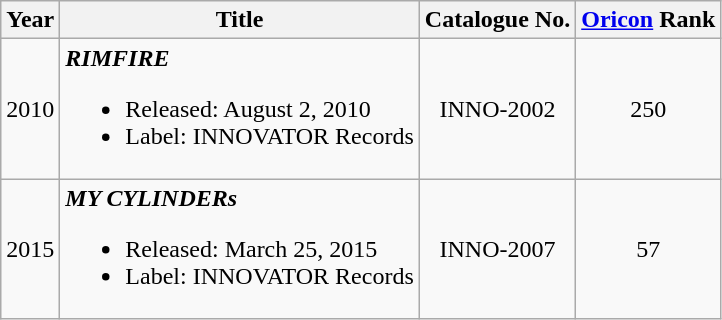<table class="wikitable">
<tr>
<th>Year</th>
<th>Title</th>
<th>Catalogue No.</th>
<th><a href='#'>Oricon</a> Rank</th>
</tr>
<tr>
<td>2010</td>
<td><strong><em>RIMFIRE</em></strong><br><ul><li>Released: August 2, 2010</li><li>Label: INNOVATOR Records</li></ul></td>
<td align="center">INNO-2002</td>
<td align="center">250</td>
</tr>
<tr>
<td>2015</td>
<td><strong><em>MY CYLINDERs</em></strong><br><ul><li>Released: March 25, 2015</li><li>Label: INNOVATOR Records</li></ul></td>
<td align="center">INNO-2007</td>
<td align="center">57</td>
</tr>
</table>
